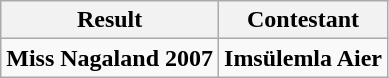<table class="wikitable">
<tr>
<th>Result</th>
<th>Contestant</th>
</tr>
<tr>
<td><strong>Miss Nagaland 2007</strong></td>
<td><strong>Imsülemla Aier</strong></td>
</tr>
</table>
